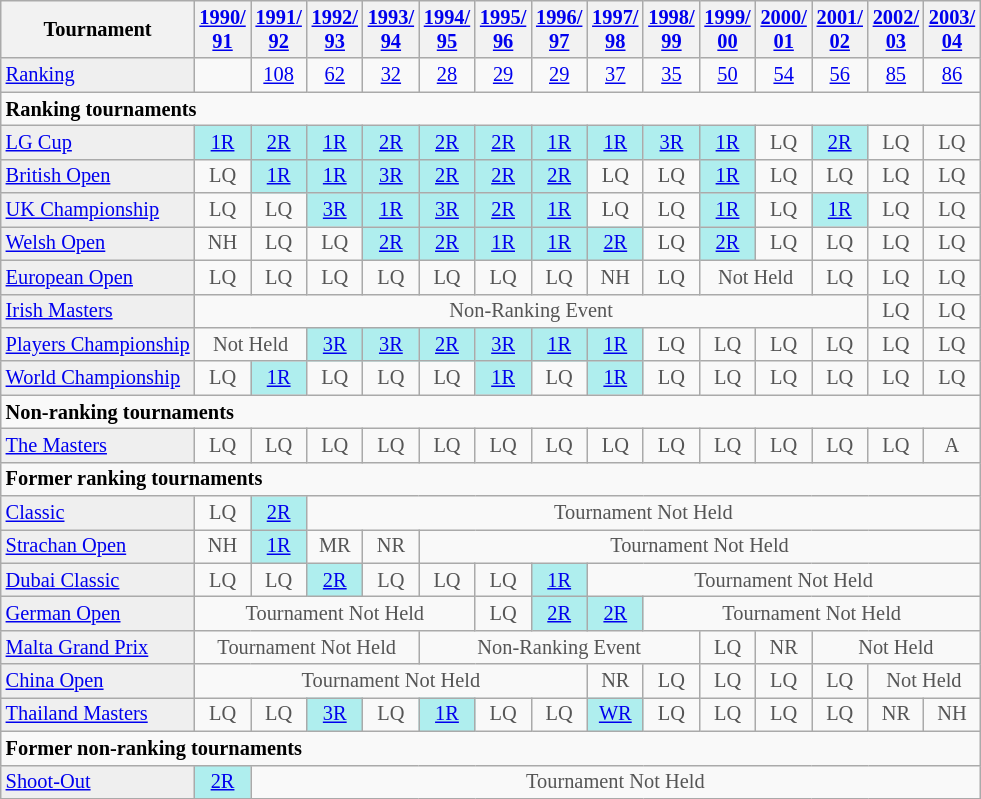<table class="wikitable" style="font-size:85%">
<tr>
<th>Tournament</th>
<th><a href='#'>1990/<br>91</a></th>
<th><a href='#'>1991/<br>92</a></th>
<th><a href='#'>1992/<br>93</a></th>
<th><a href='#'>1993/<br>94</a></th>
<th><a href='#'>1994/<br>95</a></th>
<th><a href='#'>1995/<br>96</a></th>
<th><a href='#'>1996/<br>97</a></th>
<th><a href='#'>1997/<br>98</a></th>
<th><a href='#'>1998/<br>99</a></th>
<th><a href='#'>1999/<br>00</a></th>
<th><a href='#'>2000/<br>01</a></th>
<th><a href='#'>2001/<br>02</a></th>
<th><a href='#'>2002/<br>03</a></th>
<th><a href='#'>2003/<br>04</a></th>
</tr>
<tr>
<td style="background:#EFEFEF;"><a href='#'>Ranking</a></td>
<td style="text-align:center;"></td>
<td style="text-align:center;"><a href='#'>108</a></td>
<td style="text-align:center;"><a href='#'>62</a></td>
<td style="text-align:center;"><a href='#'>32</a></td>
<td style="text-align:center;"><a href='#'>28</a></td>
<td style="text-align:center;"><a href='#'>29</a></td>
<td style="text-align:center;"><a href='#'>29</a></td>
<td style="text-align:center;"><a href='#'>37</a></td>
<td style="text-align:center;"><a href='#'>35</a></td>
<td style="text-align:center;"><a href='#'>50</a></td>
<td style="text-align:center;"><a href='#'>54</a></td>
<td style="text-align:center;"><a href='#'>56</a></td>
<td style="text-align:center;"><a href='#'>85</a></td>
<td style="text-align:center;"><a href='#'>86</a></td>
</tr>
<tr>
<td colspan="30"><strong>Ranking tournaments</strong></td>
</tr>
<tr>
<td style="background:#EFEFEF;"><a href='#'>LG Cup</a></td>
<td style="text-align:center; background:#afeeee;"><a href='#'>1R</a></td>
<td style="text-align:center; background:#afeeee;"><a href='#'>2R</a></td>
<td style="text-align:center; background:#afeeee;"><a href='#'>1R</a></td>
<td style="text-align:center; background:#afeeee;"><a href='#'>2R</a></td>
<td style="text-align:center; background:#afeeee;"><a href='#'>2R</a></td>
<td style="text-align:center; background:#afeeee;"><a href='#'>2R</a></td>
<td style="text-align:center; background:#afeeee;"><a href='#'>1R</a></td>
<td style="text-align:center; background:#afeeee;"><a href='#'>1R</a></td>
<td style="text-align:center; background:#afeeee;"><a href='#'>3R</a></td>
<td style="text-align:center; background:#afeeee;"><a href='#'>1R</a></td>
<td style="text-align:center; color:#555555;">LQ</td>
<td style="text-align:center; background:#afeeee;"><a href='#'>2R</a></td>
<td style="text-align:center; color:#555555;">LQ</td>
<td style="text-align:center; color:#555555;">LQ</td>
</tr>
<tr>
<td style="background:#EFEFEF;"><a href='#'>British Open</a></td>
<td style="text-align:center; color:#555555;">LQ</td>
<td style="text-align:center; background:#afeeee;"><a href='#'>1R</a></td>
<td style="text-align:center; background:#afeeee;"><a href='#'>1R</a></td>
<td style="text-align:center; background:#afeeee;"><a href='#'>3R</a></td>
<td style="text-align:center; background:#afeeee;"><a href='#'>2R</a></td>
<td style="text-align:center; background:#afeeee;"><a href='#'>2R</a></td>
<td style="text-align:center; background:#afeeee;"><a href='#'>2R</a></td>
<td style="text-align:center; color:#555555;">LQ</td>
<td style="text-align:center; color:#555555;">LQ</td>
<td style="text-align:center; background:#afeeee;"><a href='#'>1R</a></td>
<td style="text-align:center; color:#555555;">LQ</td>
<td style="text-align:center; color:#555555;">LQ</td>
<td style="text-align:center; color:#555555;">LQ</td>
<td style="text-align:center; color:#555555;">LQ</td>
</tr>
<tr>
<td style="background:#EFEFEF;"><a href='#'>UK Championship</a></td>
<td style="text-align:center; color:#555555;">LQ</td>
<td style="text-align:center; color:#555555;">LQ</td>
<td style="text-align:center; background:#afeeee;"><a href='#'>3R</a></td>
<td style="text-align:center; background:#afeeee;"><a href='#'>1R</a></td>
<td style="text-align:center; background:#afeeee;"><a href='#'>3R</a></td>
<td style="text-align:center; background:#afeeee;"><a href='#'>2R</a></td>
<td style="text-align:center; background:#afeeee;"><a href='#'>1R</a></td>
<td style="text-align:center; color:#555555;">LQ</td>
<td style="text-align:center; color:#555555;">LQ</td>
<td style="text-align:center; background:#afeeee;"><a href='#'>1R</a></td>
<td style="text-align:center; color:#555555;">LQ</td>
<td style="text-align:center; background:#afeeee;"><a href='#'>1R</a></td>
<td style="text-align:center; color:#555555;">LQ</td>
<td style="text-align:center; color:#555555;">LQ</td>
</tr>
<tr>
<td style="background:#EFEFEF;"><a href='#'>Welsh Open</a></td>
<td style="text-align:center; color:#555555;">NH</td>
<td style="text-align:center; color:#555555;">LQ</td>
<td style="text-align:center; color:#555555;">LQ</td>
<td style="text-align:center; background:#afeeee;"><a href='#'>2R</a></td>
<td style="text-align:center; background:#afeeee;"><a href='#'>2R</a></td>
<td style="text-align:center; background:#afeeee;"><a href='#'>1R</a></td>
<td style="text-align:center; background:#afeeee;"><a href='#'>1R</a></td>
<td style="text-align:center; background:#afeeee;"><a href='#'>2R</a></td>
<td style="text-align:center; color:#555555;">LQ</td>
<td style="text-align:center; background:#afeeee;"><a href='#'>2R</a></td>
<td style="text-align:center; color:#555555;">LQ</td>
<td style="text-align:center; color:#555555;">LQ</td>
<td style="text-align:center; color:#555555;">LQ</td>
<td style="text-align:center; color:#555555;">LQ</td>
</tr>
<tr>
<td style="background:#EFEFEF;"><a href='#'>European Open</a></td>
<td style="text-align:center; color:#555555;">LQ</td>
<td style="text-align:center; color:#555555;">LQ</td>
<td style="text-align:center; color:#555555;">LQ</td>
<td style="text-align:center; color:#555555;">LQ</td>
<td style="text-align:center; color:#555555;">LQ</td>
<td style="text-align:center; color:#555555;">LQ</td>
<td style="text-align:center; color:#555555;">LQ</td>
<td style="text-align:center; color:#555555;">NH</td>
<td style="text-align:center; color:#555555;">LQ</td>
<td colspan="2" style="text-align:center; color:#555555;">Not Held</td>
<td style="text-align:center; color:#555555;">LQ</td>
<td style="text-align:center; color:#555555;">LQ</td>
<td style="text-align:center; color:#555555;">LQ</td>
</tr>
<tr>
<td style="background:#EFEFEF;"><a href='#'>Irish Masters</a></td>
<td colspan="12" style="text-align:center; color:#555555;">Non-Ranking Event</td>
<td style="text-align:center; color:#555555;">LQ</td>
<td style="text-align:center; color:#555555;">LQ</td>
</tr>
<tr>
<td style="background:#EFEFEF;"><a href='#'>Players Championship</a></td>
<td colspan="2" style="text-align:center; color:#555555;">Not Held</td>
<td style="text-align:center; background:#afeeee;"><a href='#'>3R</a></td>
<td style="text-align:center; background:#afeeee;"><a href='#'>3R</a></td>
<td style="text-align:center; background:#afeeee;"><a href='#'>2R</a></td>
<td style="text-align:center; background:#afeeee;"><a href='#'>3R</a></td>
<td style="text-align:center; background:#afeeee;"><a href='#'>1R</a></td>
<td style="text-align:center; background:#afeeee;"><a href='#'>1R</a></td>
<td style="text-align:center; color:#555555;">LQ</td>
<td style="text-align:center; color:#555555;">LQ</td>
<td style="text-align:center; color:#555555;">LQ</td>
<td style="text-align:center; color:#555555;">LQ</td>
<td style="text-align:center; color:#555555;">LQ</td>
<td style="text-align:center; color:#555555;">LQ</td>
</tr>
<tr>
<td style="background:#EFEFEF;"><a href='#'>World Championship</a></td>
<td style="text-align:center; color:#555555;">LQ</td>
<td style="text-align:center; background:#afeeee;"><a href='#'>1R</a></td>
<td style="text-align:center; color:#555555;">LQ</td>
<td style="text-align:center; color:#555555;">LQ</td>
<td style="text-align:center; color:#555555;">LQ</td>
<td style="text-align:center; background:#afeeee;"><a href='#'>1R</a></td>
<td style="text-align:center; color:#555555;">LQ</td>
<td style="text-align:center; background:#afeeee;"><a href='#'>1R</a></td>
<td style="text-align:center; color:#555555;">LQ</td>
<td style="text-align:center; color:#555555;">LQ</td>
<td style="text-align:center; color:#555555;">LQ</td>
<td style="text-align:center; color:#555555;">LQ</td>
<td style="text-align:center; color:#555555;">LQ</td>
<td style="text-align:center; color:#555555;">LQ</td>
</tr>
<tr>
<td colspan="30"><strong>Non-ranking tournaments</strong></td>
</tr>
<tr>
<td style="background:#EFEFEF;"><a href='#'>The Masters</a></td>
<td style="text-align:center; color:#555555;">LQ</td>
<td style="text-align:center; color:#555555;">LQ</td>
<td style="text-align:center; color:#555555;">LQ</td>
<td style="text-align:center; color:#555555;">LQ</td>
<td style="text-align:center; color:#555555;">LQ</td>
<td style="text-align:center; color:#555555;">LQ</td>
<td style="text-align:center; color:#555555;">LQ</td>
<td style="text-align:center; color:#555555;">LQ</td>
<td style="text-align:center; color:#555555;">LQ</td>
<td style="text-align:center; color:#555555;">LQ</td>
<td style="text-align:center; color:#555555;">LQ</td>
<td style="text-align:center; color:#555555;">LQ</td>
<td style="text-align:center; color:#555555;">LQ</td>
<td style="text-align:center; color:#555555;">A</td>
</tr>
<tr>
<td colspan="30"><strong>Former ranking tournaments</strong></td>
</tr>
<tr>
<td style="background:#EFEFEF;"><a href='#'>Classic</a></td>
<td style="text-align:center; color:#555555;">LQ</td>
<td style="text-align:center; background:#afeeee;"><a href='#'>2R</a></td>
<td align="center" colspan="30" style="color:#555555;">Tournament Not Held</td>
</tr>
<tr>
<td style="background:#EFEFEF;"><a href='#'>Strachan Open</a></td>
<td align="center" style="color:#555555;">NH</td>
<td style="text-align:center; background:#afeeee;"><a href='#'>1R</a></td>
<td align="center" style="color:#555555;">MR</td>
<td align="center" style="color:#555555;">NR</td>
<td align="center" colspan="30" style="color:#555555;">Tournament Not Held</td>
</tr>
<tr>
<td style="background:#EFEFEF;"><a href='#'>Dubai Classic</a></td>
<td style="text-align:center; color:#555555;">LQ</td>
<td style="text-align:center; color:#555555;">LQ</td>
<td style="text-align:center; background:#afeeee;"><a href='#'>2R</a></td>
<td style="text-align:center; color:#555555;">LQ</td>
<td style="text-align:center; color:#555555;">LQ</td>
<td style="text-align:center; color:#555555;">LQ</td>
<td style="text-align:center; background:#afeeee;"><a href='#'>1R</a></td>
<td colspan="30" style="text-align:center; color:#555555;">Tournament Not Held</td>
</tr>
<tr>
<td style="background:#EFEFEF;"><a href='#'>German Open</a></td>
<td colspan="5" style="text-align:center; color:#555555;">Tournament Not Held</td>
<td style="text-align:center; color:#555555;">LQ</td>
<td style="text-align:center; background:#afeeee;"><a href='#'>2R</a></td>
<td style="text-align:center; background:#afeeee;"><a href='#'>2R</a></td>
<td colspan="11" style="text-align:center; color:#555555;">Tournament Not Held</td>
</tr>
<tr>
<td style="background:#EFEFEF;"><a href='#'>Malta Grand Prix</a></td>
<td colspan="4" style="text-align:center; color:#555555;">Tournament Not Held</td>
<td colspan="5" style="text-align:center; color:#555555;">Non-Ranking Event</td>
<td style="text-align:center; color:#555555;">LQ</td>
<td style="text-align:center; color:#555555;">NR</td>
<td colspan="30" style="text-align:center; color:#555555;">Not Held</td>
</tr>
<tr>
<td style="background:#EFEFEF;"><a href='#'>China Open</a></td>
<td colspan="7" style="text-align:center; color:#555555;">Tournament Not Held</td>
<td style="text-align:center; color:#555555;">NR</td>
<td style="text-align:center; color:#555555;">LQ</td>
<td style="text-align:center; color:#555555;">LQ</td>
<td style="text-align:center; color:#555555;">LQ</td>
<td style="text-align:center; color:#555555;">LQ</td>
<td colspan="2" style="text-align:center; color:#555555;">Not Held</td>
</tr>
<tr>
<td style="background:#EFEFEF;"><a href='#'>Thailand Masters</a></td>
<td style="text-align:center; color:#555555;">LQ</td>
<td style="text-align:center; color:#555555;">LQ</td>
<td style="text-align:center; background:#afeeee;"><a href='#'>3R</a></td>
<td style="text-align:center; color:#555555;">LQ</td>
<td style="text-align:center; background:#afeeee;"><a href='#'>1R</a></td>
<td style="text-align:center; color:#555555;">LQ</td>
<td style="text-align:center; color:#555555;">LQ</td>
<td style="text-align:center; background:#afeeee;"><a href='#'>WR</a></td>
<td style="text-align:center; color:#555555;">LQ</td>
<td style="text-align:center; color:#555555;">LQ</td>
<td style="text-align:center; color:#555555;">LQ</td>
<td style="text-align:center; color:#555555;">LQ</td>
<td style="text-align:center; color:#555555;">NR</td>
<td style="text-align:center; color:#555555;">NH</td>
</tr>
<tr>
<td colspan="30"><strong>Former non-ranking tournaments</strong></td>
</tr>
<tr>
<td style="background:#EFEFEF;"><a href='#'>Shoot-Out</a></td>
<td align="center" style="background:#afeeee;"><a href='#'>2R</a></td>
<td align="center" colspan="19" style="color:#555555;">Tournament Not Held</td>
</tr>
</table>
